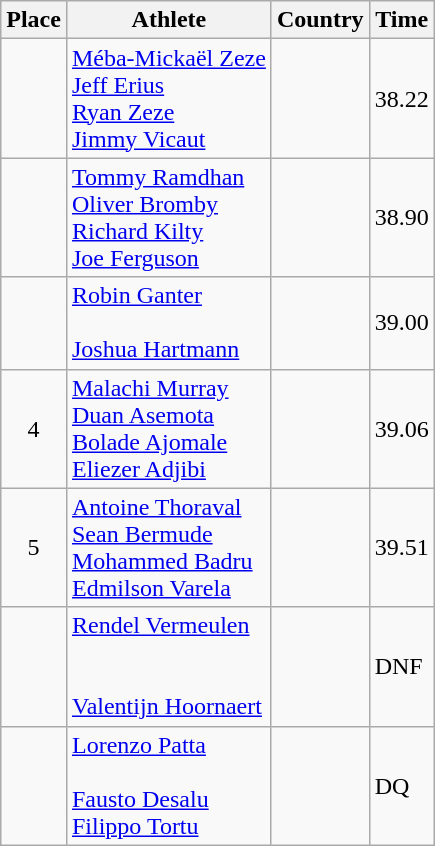<table class="wikitable">
<tr>
<th>Place</th>
<th>Athlete</th>
<th>Country</th>
<th>Time</th>
</tr>
<tr>
<td align=center></td>
<td><a href='#'>Méba-Mickaël Zeze</a><br><a href='#'>Jeff Erius</a><br><a href='#'>Ryan Zeze</a><br><a href='#'>Jimmy Vicaut</a></td>
<td></td>
<td>38.22</td>
</tr>
<tr>
<td align=center></td>
<td><a href='#'>Tommy Ramdhan</a><br><a href='#'>Oliver Bromby</a><br><a href='#'>Richard Kilty</a><br><a href='#'>Joe Ferguson</a></td>
<td></td>
<td>38.90</td>
</tr>
<tr>
<td align=center></td>
<td><a href='#'>Robin Ganter</a><br><br><a href='#'>Joshua Hartmann</a><br></td>
<td></td>
<td>39.00</td>
</tr>
<tr>
<td align=center>4</td>
<td><a href='#'>Malachi Murray</a><br><a href='#'>Duan Asemota</a><br><a href='#'>Bolade Ajomale</a><br><a href='#'>Eliezer Adjibi</a></td>
<td></td>
<td>39.06</td>
</tr>
<tr>
<td align=center>5</td>
<td><a href='#'>Antoine Thoraval</a><br><a href='#'>Sean Bermude</a><br><a href='#'>Mohammed Badru</a><br><a href='#'>Edmilson Varela</a></td>
<td></td>
<td>39.51</td>
</tr>
<tr>
<td align=center></td>
<td><a href='#'>Rendel Vermeulen</a><br><br><br><a href='#'>Valentijn Hoornaert</a></td>
<td></td>
<td>DNF</td>
</tr>
<tr>
<td align=center></td>
<td><a href='#'>Lorenzo Patta</a><br><br><a href='#'>Fausto Desalu</a><br><a href='#'>Filippo Tortu</a></td>
<td></td>
<td>DQ</td>
</tr>
</table>
